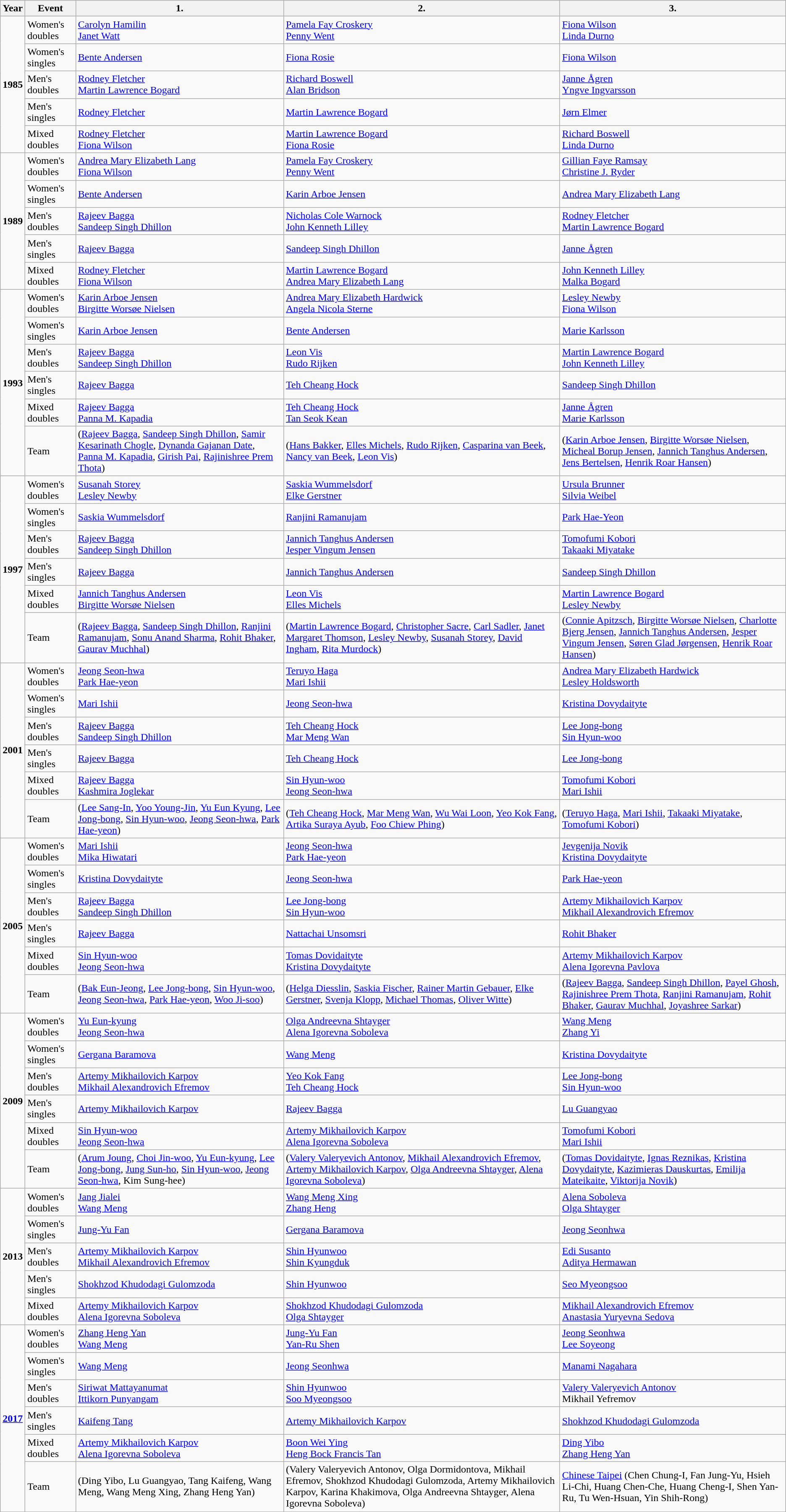<table class=wikitable>
<tr>
<th>Year</th>
<th>Event</th>
<th>1.</th>
<th>2.</th>
<th>3.</th>
</tr>
<tr>
<td rowspan=5><strong>1985</strong></td>
<td>Women's doubles</td>
<td> <a href='#'>Carolyn Hamilin</a><br> <a href='#'>Janet Watt</a></td>
<td> <a href='#'>Pamela Fay Croskery</a><br> <a href='#'>Penny Went</a></td>
<td> <a href='#'>Fiona Wilson</a><br> <a href='#'>Linda Durno</a></td>
</tr>
<tr>
<td>Women's singles</td>
<td> <a href='#'>Bente Andersen</a></td>
<td> <a href='#'>Fiona Rosie</a></td>
<td> <a href='#'>Fiona Wilson</a></td>
</tr>
<tr>
<td>Men's doubles</td>
<td> <a href='#'>Rodney Fletcher</a><br> <a href='#'>Martin Lawrence Bogard</a></td>
<td> <a href='#'>Richard Boswell</a><br> <a href='#'>Alan Bridson</a></td>
<td> <a href='#'>Janne Ågren</a><br> <a href='#'>Yngve Ingvarsson</a></td>
</tr>
<tr>
<td>Men's singles</td>
<td> <a href='#'>Rodney Fletcher</a></td>
<td> <a href='#'>Martin Lawrence Bogard</a></td>
<td> <a href='#'>Jørn Elmer</a></td>
</tr>
<tr>
<td>Mixed doubles</td>
<td> <a href='#'>Rodney Fletcher</a><br> <a href='#'>Fiona Wilson</a></td>
<td> <a href='#'>Martin Lawrence Bogard</a><br> <a href='#'>Fiona Rosie</a></td>
<td> <a href='#'>Richard Boswell</a><br> <a href='#'>Linda Durno</a></td>
</tr>
<tr>
<td rowspan=5><strong>1989</strong></td>
<td>Women's doubles</td>
<td> <a href='#'>Andrea Mary Elizabeth Lang</a><br> <a href='#'>Fiona Wilson</a></td>
<td> <a href='#'>Pamela Fay Croskery</a><br> <a href='#'>Penny Went</a></td>
<td> <a href='#'>Gillian Faye Ramsay</a><br> <a href='#'>Christine J. Ryder</a></td>
</tr>
<tr>
<td>Women's singles</td>
<td> <a href='#'>Bente Andersen</a></td>
<td> <a href='#'>Karin Arboe Jensen</a></td>
<td> <a href='#'>Andrea Mary Elizabeth Lang</a></td>
</tr>
<tr>
<td>Men's doubles</td>
<td> <a href='#'>Rajeev Bagga</a><br> <a href='#'>Sandeep Singh Dhillon</a></td>
<td> <a href='#'>Nicholas Cole Warnock</a><br> <a href='#'>John Kenneth Lilley</a></td>
<td> <a href='#'>Rodney Fletcher</a><br> <a href='#'>Martin Lawrence Bogard</a></td>
</tr>
<tr>
<td>Men's singles</td>
<td> <a href='#'>Rajeev Bagga</a></td>
<td> <a href='#'>Sandeep Singh Dhillon</a></td>
<td> <a href='#'>Janne Ågren</a></td>
</tr>
<tr>
<td>Mixed doubles</td>
<td> <a href='#'>Rodney Fletcher</a><br> <a href='#'>Fiona Wilson</a></td>
<td> <a href='#'>Martin Lawrence Bogard</a><br> <a href='#'>Andrea Mary Elizabeth Lang</a></td>
<td> <a href='#'>John Kenneth Lilley</a><br> <a href='#'>Malka Bogard</a></td>
</tr>
<tr>
<td rowspan=6><strong>1993</strong></td>
<td>Women's doubles</td>
<td> <a href='#'>Karin Arboe Jensen</a><br> <a href='#'>Birgitte Worsøe Nielsen</a></td>
<td> <a href='#'>Andrea Mary Elizabeth Hardwick</a><br> <a href='#'>Angela Nicola Sterne</a></td>
<td> <a href='#'>Lesley Newby</a><br> <a href='#'>Fiona Wilson</a></td>
</tr>
<tr>
<td>Women's singles</td>
<td> <a href='#'>Karin Arboe Jensen</a></td>
<td> <a href='#'>Bente Andersen</a></td>
<td> <a href='#'>Marie Karlsson</a></td>
</tr>
<tr>
<td>Men's doubles</td>
<td> <a href='#'>Rajeev Bagga</a><br> <a href='#'>Sandeep Singh Dhillon</a></td>
<td> <a href='#'>Leon Vis</a><br> <a href='#'>Rudo Rijken</a></td>
<td> <a href='#'>Martin Lawrence Bogard</a><br> <a href='#'>John Kenneth Lilley</a></td>
</tr>
<tr>
<td>Men's singles</td>
<td> <a href='#'>Rajeev Bagga</a></td>
<td> <a href='#'>Teh Cheang Hock</a></td>
<td> <a href='#'>Sandeep Singh Dhillon</a></td>
</tr>
<tr>
<td>Mixed doubles</td>
<td> <a href='#'>Rajeev Bagga</a><br> <a href='#'>Panna M. Kapadia</a></td>
<td> <a href='#'>Teh Cheang Hock</a><br> <a href='#'>Tan Seok Kean</a></td>
<td> <a href='#'>Janne Ågren</a><br> <a href='#'>Marie Karlsson</a></td>
</tr>
<tr>
<td>Team</td>
<td> (<a href='#'>Rajeev Bagga</a>, <a href='#'>Sandeep Singh Dhillon</a>, <a href='#'>Samir Kesarinath Chogle</a>, <a href='#'>Dynanda Gajanan Date</a>, <a href='#'>Panna M. Kapadia</a>, <a href='#'>Girish Pai</a>, <a href='#'>Rajinishree Prem Thota</a>)</td>
<td> (<a href='#'>Hans Bakker</a>, <a href='#'>Elles Michels</a>, <a href='#'>Rudo Rijken</a>, <a href='#'>Casparina van Beek</a>, <a href='#'>Nancy van Beek</a>, <a href='#'>Leon Vis</a>)</td>
<td> (<a href='#'>Karin Arboe Jensen</a>, <a href='#'>Birgitte Worsøe Nielsen</a>, <a href='#'>Micheal Borup Jensen</a>, <a href='#'>Jannich Tanghus Andersen</a>, <a href='#'>Jens Bertelsen</a>, <a href='#'>Henrik Roar Hansen</a>)</td>
</tr>
<tr>
<td rowspan=6><strong>1997</strong></td>
<td>Women's doubles</td>
<td> <a href='#'>Susanah Storey</a><br> <a href='#'>Lesley Newby</a></td>
<td> <a href='#'>Saskia Wummelsdorf</a><br> <a href='#'>Elke Gerstner</a></td>
<td> <a href='#'>Ursula Brunner</a><br> <a href='#'>Silvia Weibel</a></td>
</tr>
<tr>
<td>Women's singles</td>
<td> <a href='#'>Saskia Wummelsdorf</a></td>
<td> <a href='#'>Ranjini Ramanujam</a></td>
<td> <a href='#'>Park Hae-Yeon</a></td>
</tr>
<tr>
<td>Men's doubles</td>
<td> <a href='#'>Rajeev Bagga</a><br> <a href='#'>Sandeep Singh Dhillon</a></td>
<td> <a href='#'>Jannich Tanghus Andersen</a><br> <a href='#'>Jesper Vingum Jensen</a></td>
<td> <a href='#'>Tomofumi Kobori</a><br> <a href='#'>Takaaki Miyatake</a></td>
</tr>
<tr>
<td>Men's singles</td>
<td> <a href='#'>Rajeev Bagga</a></td>
<td> <a href='#'>Jannich Tanghus Andersen</a></td>
<td> <a href='#'>Sandeep Singh Dhillon</a></td>
</tr>
<tr>
<td>Mixed doubles</td>
<td> <a href='#'>Jannich Tanghus Andersen</a><br> <a href='#'>Birgitte Worsøe Nielsen</a></td>
<td> <a href='#'>Leon Vis</a><br> <a href='#'>Elles Michels</a></td>
<td> <a href='#'>Martin Lawrence Bogard</a><br> <a href='#'>Lesley Newby</a></td>
</tr>
<tr>
<td>Team</td>
<td> (<a href='#'>Rajeev Bagga</a>, <a href='#'>Sandeep Singh Dhillon</a>, <a href='#'>Ranjini Ramanujam</a>, <a href='#'>Sonu Anand Sharma</a>, <a href='#'>Rohit Bhaker</a>, <a href='#'>Gaurav Muchhal</a>)</td>
<td> (<a href='#'>Martin Lawrence Bogard</a>, <a href='#'>Christopher Sacre</a>, <a href='#'>Carl Sadler</a>, <a href='#'>Janet Margaret Thomson</a>, <a href='#'>Lesley Newby</a>, <a href='#'>Susanah Storey</a>, <a href='#'>David Ingham</a>, <a href='#'>Rita Murdock</a>)</td>
<td> (<a href='#'>Connie Apitzsch</a>, <a href='#'>Birgitte Worsøe Nielsen</a>, <a href='#'>Charlotte Bjerg Jensen</a>, <a href='#'>Jannich Tanghus Andersen</a>, <a href='#'>Jesper Vingum Jensen</a>, <a href='#'>Søren Glad Jørgensen</a>, <a href='#'>Henrik Roar Hansen</a>)</td>
</tr>
<tr>
<td rowspan=6><strong>2001</strong></td>
<td>Women's doubles</td>
<td> <a href='#'>Jeong Seon-hwa</a><br> <a href='#'>Park Hae-yeon</a></td>
<td> <a href='#'>Teruyo Haga</a><br> <a href='#'>Mari Ishii</a></td>
<td> <a href='#'>Andrea Mary Elizabeth Hardwick</a><br> <a href='#'>Lesley Holdsworth</a></td>
</tr>
<tr>
<td>Women's singles</td>
<td> <a href='#'>Mari Ishii</a></td>
<td> <a href='#'>Jeong Seon-hwa</a></td>
<td> <a href='#'>Kristina Dovydaityte</a></td>
</tr>
<tr>
<td>Men's doubles</td>
<td> <a href='#'>Rajeev Bagga</a><br> <a href='#'>Sandeep Singh Dhillon</a></td>
<td> <a href='#'>Teh Cheang Hock</a><br> <a href='#'>Mar Meng Wan</a></td>
<td> <a href='#'>Lee Jong-bong</a><br> <a href='#'>Sin Hyun-woo</a></td>
</tr>
<tr>
<td>Men's singles</td>
<td> <a href='#'>Rajeev Bagga</a></td>
<td> <a href='#'>Teh Cheang Hock</a></td>
<td> <a href='#'>Lee Jong-bong</a></td>
</tr>
<tr>
<td>Mixed doubles</td>
<td> <a href='#'>Rajeev Bagga</a><br> <a href='#'>Kashmira Joglekar</a></td>
<td> <a href='#'>Sin Hyun-woo</a><br> <a href='#'>Jeong Seon-hwa</a></td>
<td> <a href='#'>Tomofumi Kobori</a><br> <a href='#'>Mari Ishii</a></td>
</tr>
<tr>
<td>Team</td>
<td> (<a href='#'>Lee Sang-In</a>, <a href='#'>Yoo Young-Jin</a>, <a href='#'>Yu Eun Kyung</a>, <a href='#'>Lee Jong-bong</a>, <a href='#'>Sin Hyun-woo</a>, <a href='#'>Jeong Seon-hwa</a>, <a href='#'>Park Hae-yeon</a>)</td>
<td> (<a href='#'>Teh Cheang Hock</a>, <a href='#'>Mar Meng Wan</a>, <a href='#'>Wu Wai Loon</a>, <a href='#'>Yeo Kok Fang</a>, <a href='#'>Artika Suraya Ayub</a>, <a href='#'>Foo Chiew Phing</a>)</td>
<td> (<a href='#'>Teruyo Haga</a>, <a href='#'>Mari Ishii</a>, <a href='#'>Takaaki Miyatake</a>, <a href='#'>Tomofumi Kobori</a>)</td>
</tr>
<tr>
<td rowspan=6><strong>2005</strong></td>
<td>Women's doubles</td>
<td> <a href='#'>Mari Ishii</a><br> <a href='#'>Mika Hiwatari</a></td>
<td> <a href='#'>Jeong Seon-hwa</a><br> <a href='#'>Park Hae-yeon</a></td>
<td> <a href='#'>Jevgenija Novik</a><br> <a href='#'>Kristina Dovydaityte</a></td>
</tr>
<tr>
<td>Women's singles</td>
<td> <a href='#'>Kristina Dovydaityte</a></td>
<td> <a href='#'>Jeong Seon-hwa</a></td>
<td> <a href='#'>Park Hae-yeon</a></td>
</tr>
<tr>
<td>Men's doubles</td>
<td> <a href='#'>Rajeev Bagga</a><br> <a href='#'>Sandeep Singh Dhillon</a></td>
<td> <a href='#'>Lee Jong-bong</a><br> <a href='#'>Sin Hyun-woo</a></td>
<td> <a href='#'>Artemy Mikhailovich Karpov</a><br> <a href='#'>Mikhail Alexandrovich Efremov</a></td>
</tr>
<tr>
<td>Men's singles</td>
<td> <a href='#'>Rajeev Bagga</a></td>
<td> <a href='#'>Nattachai Unsomsri</a></td>
<td> <a href='#'>Rohit Bhaker</a></td>
</tr>
<tr>
<td>Mixed doubles</td>
<td> <a href='#'>Sin Hyun-woo</a><br> <a href='#'>Jeong Seon-hwa</a></td>
<td> <a href='#'>Tomas Dovidaityte</a><br> <a href='#'>Kristina Dovydaityte</a></td>
<td> <a href='#'>Artemy Mikhailovich Karpov</a><br> <a href='#'>Alena Igorevna Pavlova</a></td>
</tr>
<tr>
<td>Team</td>
<td> (<a href='#'>Bak Eun-Jeong</a>, <a href='#'>Lee Jong-bong</a>, <a href='#'>Sin Hyun-woo</a>, <a href='#'>Jeong Seon-hwa</a>, <a href='#'>Park Hae-yeon</a>, <a href='#'>Woo Ji-soo</a>)</td>
<td> (<a href='#'>Helga Diesslin</a>, <a href='#'>Saskia Fischer</a>, <a href='#'>Rainer Martin Gebauer</a>, <a href='#'>Elke Gerstner</a>, <a href='#'>Svenja Klopp</a>, <a href='#'>Michael Thomas</a>, <a href='#'>Oliver Witte</a>)</td>
<td> (<a href='#'>Rajeev Bagga</a>, <a href='#'>Sandeep Singh Dhillon</a>, <a href='#'>Payel Ghosh</a>, <a href='#'>Rajinishree Prem Thota</a>, <a href='#'>Ranjini Ramanujam</a>, <a href='#'>Rohit Bhaker</a>, <a href='#'>Gaurav Muchhal</a>, <a href='#'>Joyashree Sarkar</a>)</td>
</tr>
<tr>
<td rowspan=6><strong>2009</strong></td>
<td>Women's doubles</td>
<td> <a href='#'>Yu Eun-kyung</a><br> <a href='#'>Jeong Seon-hwa</a></td>
<td> <a href='#'>Olga Andreevna Shtayger</a><br> <a href='#'>Alena Igorevna Soboleva</a></td>
<td> <a href='#'>Wang Meng</a><br> <a href='#'>Zhang Yi</a></td>
</tr>
<tr>
<td>Women's singles</td>
<td> <a href='#'>Gergana Baramova</a></td>
<td> <a href='#'>Wang Meng</a></td>
<td> <a href='#'>Kristina Dovydaityte</a></td>
</tr>
<tr>
<td>Men's doubles</td>
<td> <a href='#'>Artemy Mikhailovich Karpov</a><br> <a href='#'>Mikhail Alexandrovich Efremov</a></td>
<td> <a href='#'>Yeo Kok Fang</a><br> <a href='#'>Teh Cheang Hock</a></td>
<td> <a href='#'>Lee Jong-bong</a><br> <a href='#'>Sin Hyun-woo</a></td>
</tr>
<tr>
<td>Men's singles</td>
<td> <a href='#'>Artemy Mikhailovich Karpov</a></td>
<td> <a href='#'>Rajeev Bagga</a></td>
<td> <a href='#'>Lu Guangyao</a></td>
</tr>
<tr>
<td>Mixed doubles</td>
<td> <a href='#'>Sin Hyun-woo</a><br> <a href='#'>Jeong Seon-hwa</a></td>
<td> <a href='#'>Artemy Mikhailovich Karpov</a><br> <a href='#'>Alena Igorevna Soboleva</a></td>
<td> <a href='#'>Tomofumi Kobori</a><br> <a href='#'>Mari Ishii</a></td>
</tr>
<tr>
<td>Team</td>
<td> (<a href='#'>Arum Joung</a>, <a href='#'>Choi Jin-woo</a>, <a href='#'>Yu Eun-kyung</a>, <a href='#'>Lee Jong-bong</a>, <a href='#'>Jung Sun-ho</a>, <a href='#'>Sin Hyun-woo</a>, <a href='#'>Jeong Seon-hwa</a>, Kim Sung-hee)</td>
<td> (<a href='#'>Valery Valeryevich Antonov</a>, <a href='#'>Mikhail Alexandrovich Efremov</a>, <a href='#'>Artemy Mikhailovich Karpov</a>, <a href='#'>Olga Andreevna Shtayger</a>, <a href='#'>Alena Igorevna Soboleva</a>)</td>
<td> (<a href='#'>Tomas Dovidaityte</a>, <a href='#'>Ignas Reznikas</a>, <a href='#'>Kristina Dovydaityte</a>, <a href='#'>Kazimieras Dauskurtas</a>, <a href='#'>Emilija Mateikaite</a>, <a href='#'>Viktorija Novik</a>)</td>
</tr>
<tr>
<td rowspan=5><strong>2013</strong></td>
<td>Women's doubles</td>
<td> <a href='#'>Jang Jialei</a><br> <a href='#'>Wang Meng</a></td>
<td> <a href='#'>Wang Meng Xing</a><br> <a href='#'>Zhang Heng</a></td>
<td> <a href='#'>Alena Soboleva</a><br> <a href='#'>Olga Shtayger</a></td>
</tr>
<tr>
<td>Women's singles</td>
<td>  <a href='#'>Jung-Yu Fan</a></td>
<td> <a href='#'>Gergana Baramova</a></td>
<td> <a href='#'>Jeong Seonhwa</a></td>
</tr>
<tr>
<td>Men's doubles</td>
<td> <a href='#'>Artemy Mikhailovich Karpov</a><br> <a href='#'>Mikhail Alexandrovich Efremov</a></td>
<td> <a href='#'>Shin Hyunwoo</a><br> <a href='#'>Shin Kyungduk</a></td>
<td> <a href='#'>Edi Susanto</a><br> <a href='#'>Aditya Hermawan</a></td>
</tr>
<tr>
<td>Men's singles</td>
<td> <a href='#'>Shokhzod Khudodagi Gulomzoda</a></td>
<td> <a href='#'>Shin Hyunwoo</a></td>
<td> <a href='#'>Seo Myeongsoo</a></td>
</tr>
<tr>
<td>Mixed doubles</td>
<td> <a href='#'>Artemy Mikhailovich Karpov</a><br> <a href='#'>Alena Igorevna Soboleva</a></td>
<td> <a href='#'>Shokhzod Khudodagi Gulomzoda</a><br> <a href='#'>Olga Shtayger</a></td>
<td> <a href='#'>Mikhail Alexandrovich Efremov</a><br> <a href='#'>Anastasia Yuryevna Sedova</a></td>
</tr>
<tr>
<td rowspan=6><strong><a href='#'>2017</a></strong></td>
<td>Women's doubles</td>
<td> <a href='#'>Zhang Heng Yan</a><br> <a href='#'>Wang Meng</a></td>
<td>  <a href='#'>Jung-Yu Fan</a><br>  <a href='#'>Yan-Ru Shen</a></td>
<td> <a href='#'>Jeong Seonhwa</a><br> <a href='#'>Lee Soyeong</a></td>
</tr>
<tr>
<td>Women's singles</td>
<td>  <a href='#'>Wang Meng</a></td>
<td> <a href='#'>Jeong Seonhwa</a></td>
<td> <a href='#'>Manami Nagahara</a></td>
</tr>
<tr>
<td>Men's doubles</td>
<td> <a href='#'>Siriwat Mattayanumat</a><br> <a href='#'>Ittikorn Punyangam</a></td>
<td> <a href='#'>Shin Hyunwoo</a><br> <a href='#'>Soo Myeongsoo</a></td>
<td> <a href='#'>Valery Valeryevich Antonov</a><br> Mikhail Yefremov</td>
</tr>
<tr>
<td>Men's singles</td>
<td> <a href='#'>Kaifeng Tang</a></td>
<td> <a href='#'>Artemy Mikhailovich Karpov</a></td>
<td> <a href='#'>Shokhzod Khudodagi Gulomzoda</a></td>
</tr>
<tr>
<td>Mixed doubles</td>
<td> <a href='#'>Artemy Mikhailovich Karpov</a><br> <a href='#'>Alena Igorevna Soboleva</a></td>
<td> <a href='#'>Boon Wei Ying</a><br> <a href='#'>Heng Bock Francis Tan</a></td>
<td> <a href='#'>Ding Yibo</a><br> <a href='#'>Zhang Heng Yan</a></td>
</tr>
<tr>
<td>Team</td>
<td> (Ding Yibo, Lu Guangyao, Tang Kaifeng, Wang Meng, Wang Meng Xing, Zhang Heng Yan)</td>
<td> (Valery Valeryevich Antonov, Olga Dormidontova, Mikhail Efremov, Shokhzod Khudodagi Gulomzoda, Artemy Mikhailovich Karpov, Karina Khakimova, Olga Andreevna Shtayger, Alena Igorevna Soboleva)</td>
<td> <a href='#'>Chinese Taipei</a> (Chen Chung-I, Fan Jung-Yu, Hsieh Li-Chi, Huang Chen-Che, Huang Cheng-I, Shen Yan-Ru, Tu Wen-Hsuan, Yin Shih-Rong)</td>
</tr>
</table>
